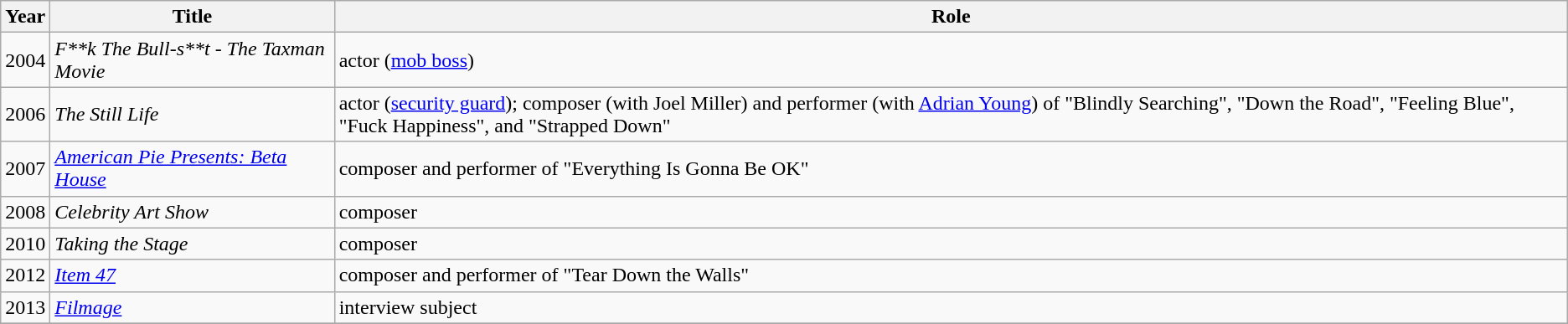<table class="wikitable sortable">
<tr>
<th>Year</th>
<th>Title</th>
<th>Role</th>
</tr>
<tr>
<td>2004</td>
<td><em>F**k The Bull-s**t - The Taxman Movie</em></td>
<td>actor (<a href='#'>mob boss</a>)</td>
</tr>
<tr>
<td>2006</td>
<td><em>The Still Life</em></td>
<td>actor (<a href='#'>security guard</a>); composer (with Joel Miller) and performer (with <a href='#'>Adrian Young</a>) of "Blindly Searching", "Down the Road", "Feeling Blue", "Fuck Happiness", and "Strapped Down"</td>
</tr>
<tr>
<td>2007</td>
<td><em><a href='#'>American Pie Presents: Beta House</a></em></td>
<td>composer and performer of "Everything Is Gonna Be OK"</td>
</tr>
<tr>
<td>2008</td>
<td><em>Celebrity Art Show</em></td>
<td>composer</td>
</tr>
<tr>
<td>2010</td>
<td><em>Taking the Stage</em></td>
<td>composer</td>
</tr>
<tr>
<td>2012</td>
<td><em><a href='#'>Item 47</a></em></td>
<td>composer and performer of "Tear Down the Walls"</td>
</tr>
<tr>
<td>2013</td>
<td><em><a href='#'>Filmage</a></em></td>
<td>interview subject</td>
</tr>
<tr>
</tr>
</table>
